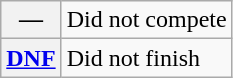<table class="wikitable">
<tr>
<th scope="row">—</th>
<td>Did not compete</td>
</tr>
<tr>
<th scope="row"><a href='#'>DNF</a></th>
<td>Did not finish</td>
</tr>
</table>
